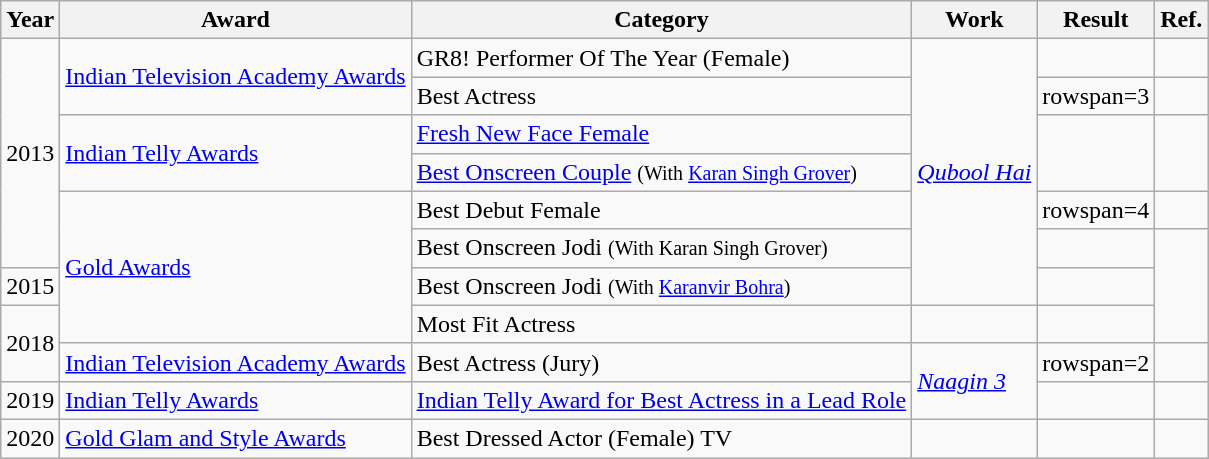<table class="wikitable sortable">
<tr>
<th>Year</th>
<th>Award</th>
<th>Category</th>
<th>Work</th>
<th class="unsortable">Result</th>
<th class="unsortable">Ref.</th>
</tr>
<tr>
<td rowspan="6">2013</td>
<td rowspan="2"><a href='#'>Indian Television Academy Awards</a></td>
<td>GR8! Performer Of The Year (Female)</td>
<td rowspan="7"><em><a href='#'>Qubool Hai</a></em></td>
<td></td>
<td style="text-align:center;"></td>
</tr>
<tr>
<td>Best Actress</td>
<td>rowspan=3 </td>
<td style="text-align:center;"></td>
</tr>
<tr>
<td rowspan="2"><a href='#'>Indian Telly Awards</a></td>
<td><a href='#'>Fresh New Face Female</a></td>
<td style="text-align:center;" rowspan="2"></td>
</tr>
<tr>
<td><a href='#'>Best Onscreen Couple</a> <small>(With <a href='#'>Karan Singh Grover</a>)</small></td>
</tr>
<tr>
<td rowspan="4"><a href='#'>Gold Awards</a></td>
<td>Best Debut Female</td>
<td>rowspan=4 </td>
<td></td>
</tr>
<tr>
<td>Best Onscreen Jodi <small>(With Karan Singh Grover)</small></td>
<td></td>
</tr>
<tr>
<td>2015</td>
<td>Best Onscreen Jodi <small>(With <a href='#'>Karanvir Bohra</a>)</small></td>
<td></td>
</tr>
<tr>
<td rowspan="2">2018</td>
<td>Most Fit Actress</td>
<td></td>
<td style="text-align:center;"></td>
</tr>
<tr>
<td><a href='#'>Indian Television Academy Awards</a></td>
<td>Best Actress (Jury)</td>
<td rowspan="2"><em><a href='#'>Naagin 3</a></em></td>
<td>rowspan=2 </td>
<td style="text-align:center;"></td>
</tr>
<tr>
<td>2019</td>
<td><a href='#'>Indian Telly Awards</a></td>
<td><a href='#'>Indian Telly Award for Best Actress in a Lead Role</a></td>
<td></td>
</tr>
<tr>
<td>2020</td>
<td><a href='#'>Gold Glam and Style Awards</a></td>
<td>Best Dressed Actor (Female) TV</td>
<td></td>
<td></td>
<td></td>
</tr>
</table>
